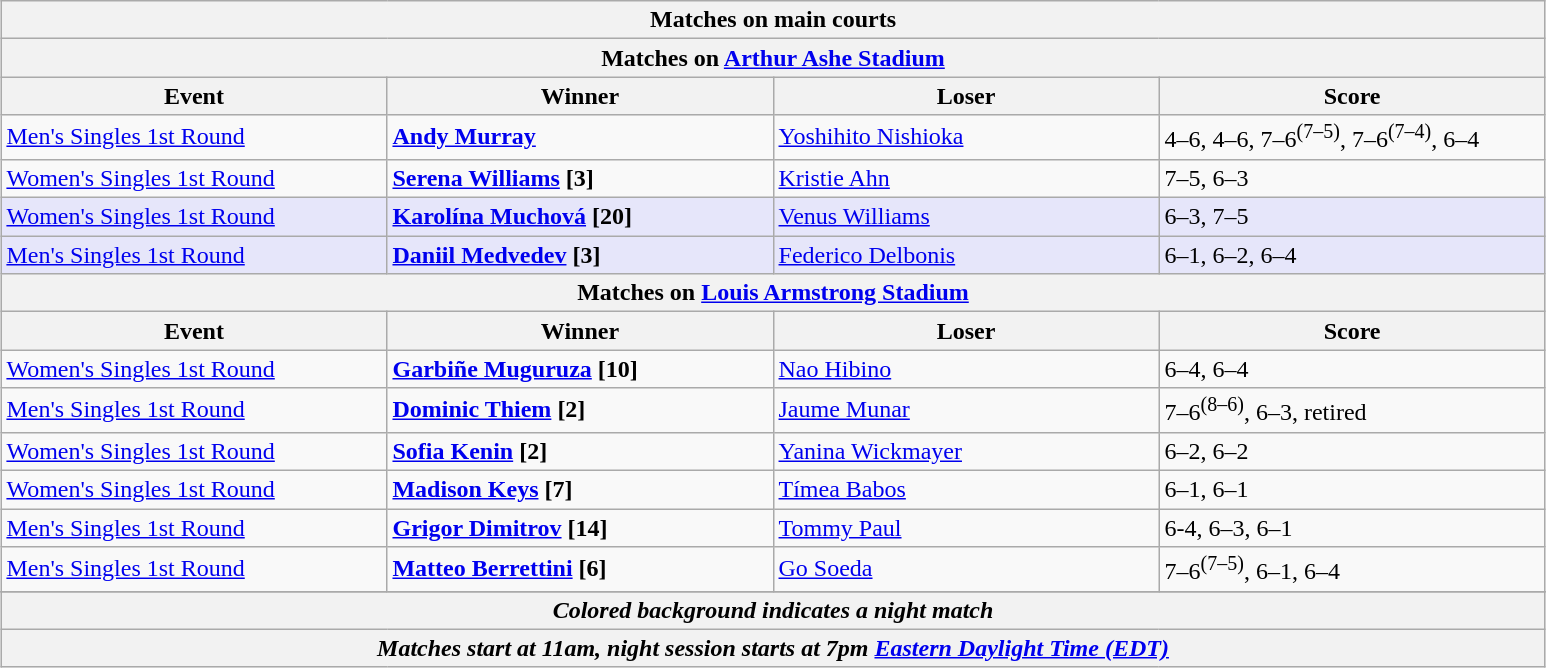<table class="wikitable" style="margin:auto;">
<tr>
<th colspan="4" style="white-space:nowrap;">Matches on main courts</th>
</tr>
<tr>
<th colspan="4"><strong>Matches on <a href='#'>Arthur Ashe Stadium</a></strong></th>
</tr>
<tr>
<th width=250>Event</th>
<th width=250>Winner</th>
<th width=250>Loser</th>
<th width=250>Score</th>
</tr>
<tr>
<td><a href='#'>Men's Singles 1st Round</a></td>
<td><strong> <a href='#'>Andy Murray</a></strong></td>
<td> <a href='#'>Yoshihito Nishioka</a></td>
<td>4–6, 4–6, 7–6<sup>(7–5)</sup>, 7–6<sup>(7–4)</sup>, 6–4</td>
</tr>
<tr>
<td><a href='#'>Women's Singles 1st Round</a></td>
<td><strong> <a href='#'>Serena Williams</a> [3]</strong></td>
<td> <a href='#'>Kristie Ahn</a></td>
<td>7–5, 6–3</td>
</tr>
<tr bgcolor=lavender>
<td><a href='#'>Women's Singles 1st Round</a></td>
<td><strong> <a href='#'>Karolína Muchová</a> [20]</strong></td>
<td> <a href='#'>Venus Williams</a></td>
<td>6–3, 7–5</td>
</tr>
<tr bgcolor="lavender">
<td><a href='#'>Men's Singles 1st Round</a></td>
<td><strong> <a href='#'>Daniil Medvedev</a> [3]</strong></td>
<td> <a href='#'>Federico Delbonis</a></td>
<td>6–1, 6–2, 6–4</td>
</tr>
<tr>
<th colspan="4"><strong>Matches on <a href='#'>Louis Armstrong Stadium</a></strong></th>
</tr>
<tr>
<th width=250>Event</th>
<th width=250>Winner</th>
<th width=250>Loser</th>
<th width=250>Score</th>
</tr>
<tr>
<td><a href='#'>Women's Singles 1st Round</a></td>
<td><strong> <a href='#'>Garbiñe Muguruza</a> [10]</strong></td>
<td> <a href='#'>Nao Hibino</a></td>
<td>6–4, 6–4</td>
</tr>
<tr>
<td><a href='#'>Men's Singles 1st Round</a></td>
<td><strong> <a href='#'>Dominic Thiem</a> [2]</strong></td>
<td> <a href='#'>Jaume Munar</a></td>
<td>7–6<sup>(8–6)</sup>, 6–3, retired</td>
</tr>
<tr>
<td><a href='#'>Women's Singles 1st Round</a></td>
<td><strong> <a href='#'>Sofia Kenin</a> [2]</strong></td>
<td> <a href='#'>Yanina Wickmayer</a></td>
<td>6–2, 6–2</td>
</tr>
<tr>
<td><a href='#'>Women's Singles 1st Round</a></td>
<td><strong> <a href='#'>Madison Keys</a> [7]</strong></td>
<td> <a href='#'>Tímea Babos</a></td>
<td>6–1, 6–1</td>
</tr>
<tr>
<td><a href='#'>Men's Singles 1st Round</a></td>
<td><strong> <a href='#'>Grigor Dimitrov</a> [14]</strong></td>
<td> <a href='#'>Tommy Paul</a></td>
<td>6-4, 6–3, 6–1</td>
</tr>
<tr>
<td><a href='#'>Men's Singles 1st Round</a></td>
<td><strong> <a href='#'>Matteo Berrettini</a> [6]</strong></td>
<td> <a href='#'>Go Soeda</a></td>
<td>7–6<sup>(7–5)</sup>, 6–1, 6–4</td>
</tr>
<tr>
</tr>
<tr>
<th colspan=4><em>Colored background indicates a night match</em></th>
</tr>
<tr>
<th colspan=4><em>Matches start at 11am, night session starts at 7pm <a href='#'>Eastern Daylight Time (EDT)</a></em></th>
</tr>
</table>
